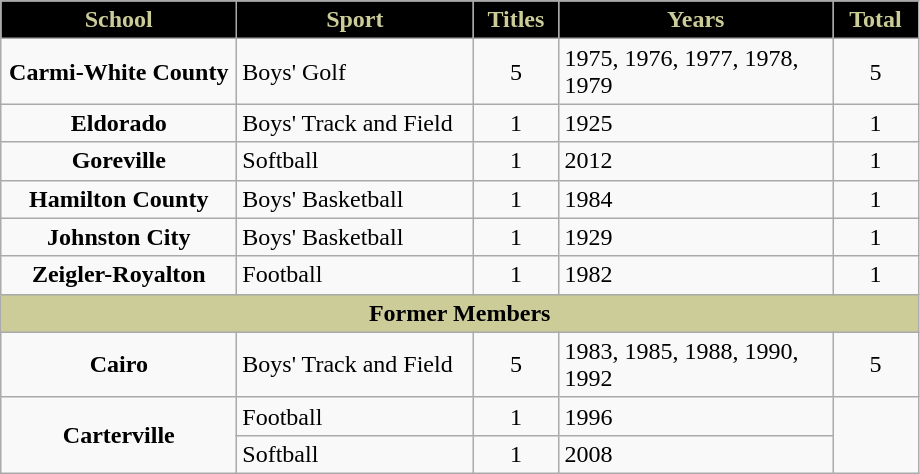<table class="wikitable" border="1" style="text-align:center;">
<tr style="background: black; color: #cccc99">
<td width="150"><strong>School</strong></td>
<td width="150"><strong>Sport</strong></td>
<td width="50"><strong>Titles</strong></td>
<td width="175"><strong>Years</strong></td>
<td width="50"><strong>Total</strong></td>
</tr>
<tr>
<td><strong>Carmi-White County</strong></td>
<td align="left">Boys' Golf</td>
<td>5</td>
<td align="left">1975, 1976, 1977, 1978, 1979</td>
<td>5</td>
</tr>
<tr>
<td><strong>Eldorado</strong></td>
<td align="left">Boys' Track and Field</td>
<td>1</td>
<td align="left">1925</td>
<td>1</td>
</tr>
<tr>
<td><strong>Goreville</strong></td>
<td align="left">Softball</td>
<td>1</td>
<td align="left">2012</td>
<td>1</td>
</tr>
<tr>
<td><strong>Hamilton County</strong></td>
<td align="left">Boys' Basketball</td>
<td>1</td>
<td align="left">1984</td>
<td>1</td>
</tr>
<tr>
<td><strong>Johnston City</strong></td>
<td align="left">Boys' Basketball</td>
<td>1</td>
<td align="left">1929</td>
<td>1</td>
</tr>
<tr>
<td><strong>Zeigler-Royalton</strong></td>
<td align="left">Football</td>
<td>1</td>
<td align="left">1982</td>
<td>1</td>
</tr>
<tr style="background: #cccc99; color: black">
<td colspan="5" style="text-align:center;"><strong>Former Members</strong></td>
</tr>
<tr>
<td><strong>Cairo</strong></td>
<td align="left">Boys' Track and Field</td>
<td>5</td>
<td align="left">1983, 1985, 1988, 1990, 1992</td>
<td>5</td>
</tr>
<tr>
<td rowspan="2"><strong>Carterville</strong></td>
<td align="left">Football</td>
<td>1</td>
<td align="left">1996</td>
<td rowspan="2"></td>
</tr>
<tr>
<td align="left">Softball</td>
<td>1</td>
<td align="left">2008</td>
</tr>
</table>
